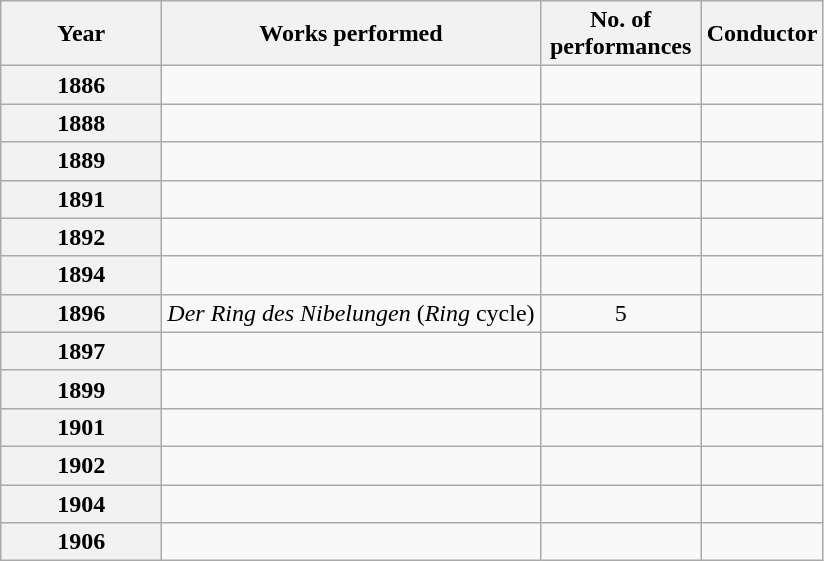<table class="wikitable">
<tr>
<th scope="col" width="100">Year</th>
<th scope="col">Works performed</th>
<th scope="col" width="100">No. of performances</th>
<th scope="col">Conductor</th>
</tr>
<tr>
<th scope="row">1886</th>
<td></td>
<td></td>
<td></td>
</tr>
<tr>
<th scope="row">1888</th>
<td></td>
<td></td>
<td></td>
</tr>
<tr>
<th scope="row">1889</th>
<td></td>
<td></td>
<td></td>
</tr>
<tr>
<th scope="row">1891</th>
<td></td>
<td></td>
<td></td>
</tr>
<tr>
<th scope="row">1892</th>
<td></td>
<td></td>
<td></td>
</tr>
<tr>
<th scope="row">1894</th>
<td></td>
<td></td>
<td></td>
</tr>
<tr>
<th scope="row">1896</th>
<td><em>Der Ring des Nibelungen</em> (<em>Ring</em> cycle)</td>
<td style="text-align:center;">5</td>
<td></td>
</tr>
<tr>
<th scope="row">1897</th>
<td></td>
<td></td>
<td></td>
</tr>
<tr>
<th scope="row">1899</th>
<td></td>
<td></td>
<td></td>
</tr>
<tr>
<th scope="row">1901</th>
<td></td>
<td></td>
<td></td>
</tr>
<tr>
<th scope="row">1902</th>
<td></td>
<td></td>
<td></td>
</tr>
<tr>
<th scope="row">1904</th>
<td></td>
<td></td>
<td></td>
</tr>
<tr>
<th scope="row">1906</th>
<td></td>
<td></td>
<td></td>
</tr>
</table>
